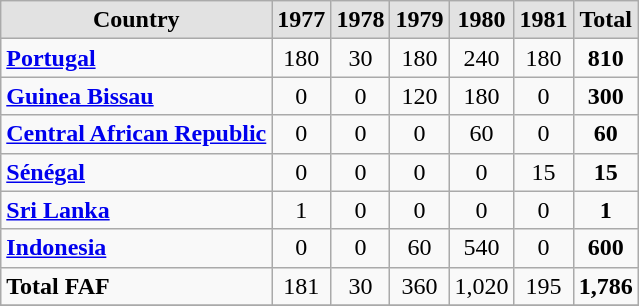<table class="wikitable" style=";">
<tr align="center">
<td style="background:#e2e2e2;"><strong>Country</strong></td>
<td style="background:#e2e2e2;"><strong>1977</strong></td>
<td style="background:#e2e2e2;"><strong>1978</strong></td>
<td style="background:#e2e2e2;"><strong>1979</strong></td>
<td style="background:#e2e2e2;"><strong>1980</strong></td>
<td style="background:#e2e2e2;"><strong>1981</strong></td>
<td style="background:#e2e2e2;"><strong>Total</strong></td>
</tr>
<tr>
<td><strong><a href='#'>Portugal</a></strong></td>
<td align="center">180</td>
<td align="center">30</td>
<td align="center">180</td>
<td align="center">240</td>
<td align="center">180</td>
<td align="center"><strong>810</strong></td>
</tr>
<tr>
<td><strong><a href='#'>Guinea Bissau</a></strong></td>
<td align="center">0</td>
<td align="center">0</td>
<td align="center">120</td>
<td align="center">180</td>
<td align="center">0</td>
<td align="center"><strong>300</strong></td>
</tr>
<tr>
<td><strong><a href='#'>Central African Republic</a></strong></td>
<td align="center">0</td>
<td align="center">0</td>
<td align="center">0</td>
<td align="center">60</td>
<td align="center">0</td>
<td align="center"><strong>60</strong></td>
</tr>
<tr>
<td><strong><a href='#'>Sénégal</a></strong></td>
<td align="center">0</td>
<td align="center">0</td>
<td align="center">0</td>
<td align="center">0</td>
<td align="center">15</td>
<td align="center"><strong>15</strong></td>
</tr>
<tr>
<td><strong><a href='#'>Sri Lanka</a></strong></td>
<td align="center">1</td>
<td align="center">0</td>
<td align="center">0</td>
<td align="center">0</td>
<td align="center">0</td>
<td align="center"><strong>1</strong></td>
</tr>
<tr>
<td><strong><a href='#'>Indonesia</a></strong></td>
<td align="center">0</td>
<td align="center">0</td>
<td align="center">60</td>
<td align="center">540</td>
<td align="center">0</td>
<td align="center"><strong>600</strong></td>
</tr>
<tr>
<td><strong>Total FAF</strong></td>
<td align="center">181</td>
<td align="center">30</td>
<td align="center">360</td>
<td align="center">1,020</td>
<td align="center">195</td>
<td align="center"><strong>1,786</strong></td>
</tr>
<tr>
</tr>
</table>
